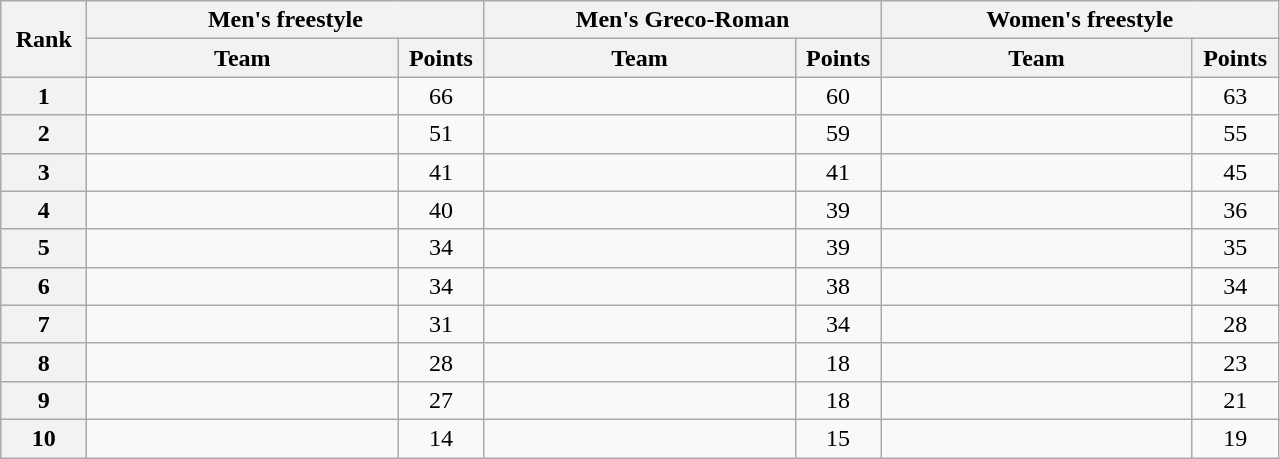<table class="wikitable" style="text-align:center;">
<tr>
<th width=50 rowspan="2">Rank</th>
<th colspan="2">Men's freestyle</th>
<th colspan="2">Men's Greco-Roman</th>
<th colspan="2">Women's freestyle</th>
</tr>
<tr>
<th width=200>Team</th>
<th width=50>Points</th>
<th width=200>Team</th>
<th width=50>Points</th>
<th width=200>Team</th>
<th width=50>Points</th>
</tr>
<tr>
<th>1</th>
<td align=left></td>
<td>66</td>
<td align=left></td>
<td>60</td>
<td align=left></td>
<td>63</td>
</tr>
<tr>
<th>2</th>
<td align=left></td>
<td>51</td>
<td align=left></td>
<td>59</td>
<td align=left></td>
<td>55</td>
</tr>
<tr>
<th>3</th>
<td align=left></td>
<td>41</td>
<td align=left></td>
<td>41</td>
<td align=left></td>
<td>45</td>
</tr>
<tr>
<th>4</th>
<td align=left></td>
<td>40</td>
<td align=left></td>
<td>39</td>
<td align=left></td>
<td>36</td>
</tr>
<tr>
<th>5</th>
<td align=left></td>
<td>34</td>
<td align=left></td>
<td>39</td>
<td align=left></td>
<td>35</td>
</tr>
<tr>
<th>6</th>
<td align=left></td>
<td>34</td>
<td align=left></td>
<td>38</td>
<td align=left></td>
<td>34</td>
</tr>
<tr>
<th>7</th>
<td align=left></td>
<td>31</td>
<td align=left></td>
<td>34</td>
<td align=left></td>
<td>28</td>
</tr>
<tr>
<th>8</th>
<td align=left></td>
<td>28</td>
<td align=left></td>
<td>18</td>
<td align=left></td>
<td>23</td>
</tr>
<tr>
<th>9</th>
<td align=left></td>
<td>27</td>
<td align=left></td>
<td>18</td>
<td align=left></td>
<td>21</td>
</tr>
<tr>
<th>10</th>
<td align=left></td>
<td>14</td>
<td align=left></td>
<td>15</td>
<td align=left></td>
<td>19</td>
</tr>
</table>
